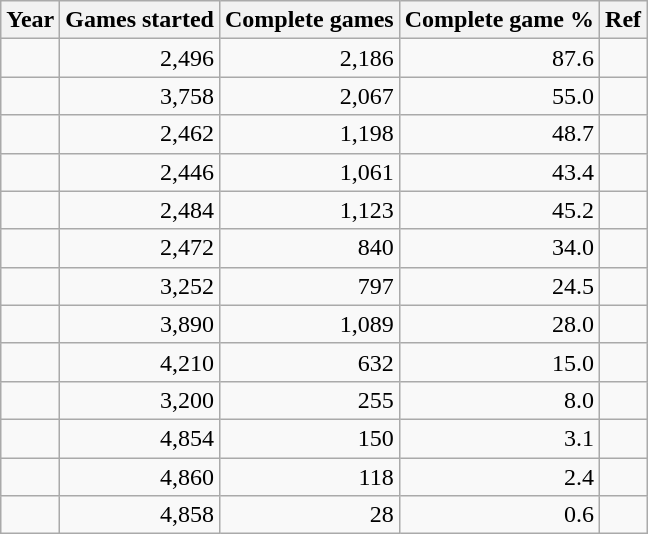<table class="wikitable sortable" border="1" style="text-align: right">
<tr>
<th>Year</th>
<th>Games started</th>
<th>Complete games</th>
<th>Complete game %</th>
<th class="unsortable">Ref</th>
</tr>
<tr>
<td></td>
<td>2,496</td>
<td>2,186</td>
<td>87.6</td>
<td></td>
</tr>
<tr>
<td></td>
<td>3,758</td>
<td>2,067</td>
<td>55.0</td>
<td></td>
</tr>
<tr>
<td></td>
<td>2,462</td>
<td>1,198</td>
<td>48.7</td>
<td></td>
</tr>
<tr>
<td></td>
<td>2,446</td>
<td>1,061</td>
<td>43.4</td>
<td></td>
</tr>
<tr>
<td></td>
<td>2,484</td>
<td>1,123</td>
<td>45.2</td>
<td></td>
</tr>
<tr>
<td></td>
<td>2,472</td>
<td>840</td>
<td>34.0</td>
<td></td>
</tr>
<tr>
<td></td>
<td>3,252</td>
<td>797</td>
<td>24.5</td>
<td></td>
</tr>
<tr>
<td></td>
<td>3,890</td>
<td>1,089</td>
<td>28.0</td>
<td></td>
</tr>
<tr>
<td></td>
<td>4,210</td>
<td>632</td>
<td>15.0</td>
<td></td>
</tr>
<tr>
<td></td>
<td>3,200</td>
<td>255</td>
<td>8.0</td>
<td></td>
</tr>
<tr>
<td></td>
<td>4,854</td>
<td>150</td>
<td>3.1</td>
<td></td>
</tr>
<tr>
<td></td>
<td>4,860</td>
<td>118</td>
<td>2.4</td>
<td></td>
</tr>
<tr>
<td></td>
<td>4,858</td>
<td>28</td>
<td>0.6</td>
<td></td>
</tr>
</table>
